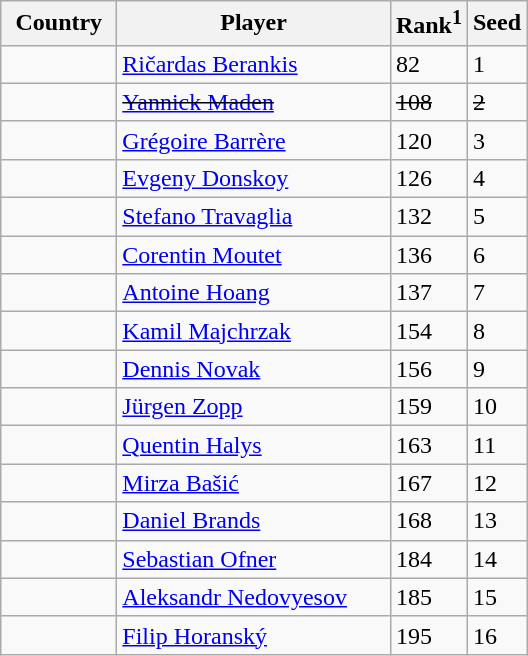<table class="sortable wikitable">
<tr>
<th width="70">Country</th>
<th width="175">Player</th>
<th>Rank<sup>1</sup></th>
<th>Seed</th>
</tr>
<tr>
<td></td>
<td><a href='#'>Ričardas Berankis</a></td>
<td>82</td>
<td>1</td>
</tr>
<tr>
<td><s></s></td>
<td><s><a href='#'>Yannick Maden</a></s></td>
<td><s>108</s></td>
<td><s>2</s></td>
</tr>
<tr>
<td></td>
<td><a href='#'>Grégoire Barrère</a></td>
<td>120</td>
<td>3</td>
</tr>
<tr>
<td></td>
<td><a href='#'>Evgeny Donskoy</a></td>
<td>126</td>
<td>4</td>
</tr>
<tr>
<td></td>
<td><a href='#'>Stefano Travaglia</a></td>
<td>132</td>
<td>5</td>
</tr>
<tr>
<td></td>
<td><a href='#'>Corentin Moutet</a></td>
<td>136</td>
<td>6</td>
</tr>
<tr>
<td></td>
<td><a href='#'>Antoine Hoang</a></td>
<td>137</td>
<td>7</td>
</tr>
<tr>
<td></td>
<td><a href='#'>Kamil Majchrzak</a></td>
<td>154</td>
<td>8</td>
</tr>
<tr>
<td></td>
<td><a href='#'>Dennis Novak</a></td>
<td>156</td>
<td>9</td>
</tr>
<tr>
<td></td>
<td><a href='#'>Jürgen Zopp</a></td>
<td>159</td>
<td>10</td>
</tr>
<tr>
<td></td>
<td><a href='#'>Quentin Halys</a></td>
<td>163</td>
<td>11</td>
</tr>
<tr>
<td></td>
<td><a href='#'>Mirza Bašić</a></td>
<td>167</td>
<td>12</td>
</tr>
<tr>
<td></td>
<td><a href='#'>Daniel Brands</a></td>
<td>168</td>
<td>13</td>
</tr>
<tr>
<td></td>
<td><a href='#'>Sebastian Ofner</a></td>
<td>184</td>
<td>14</td>
</tr>
<tr>
<td></td>
<td><a href='#'>Aleksandr Nedovyesov</a></td>
<td>185</td>
<td>15</td>
</tr>
<tr>
<td></td>
<td><a href='#'>Filip Horanský</a></td>
<td>195</td>
<td>16</td>
</tr>
</table>
